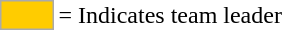<table>
<tr>
<td style="background-color:#FFCC00; border:1px solid #aaaaaa; width:2em;"></td>
<td>= Indicates team leader</td>
</tr>
</table>
